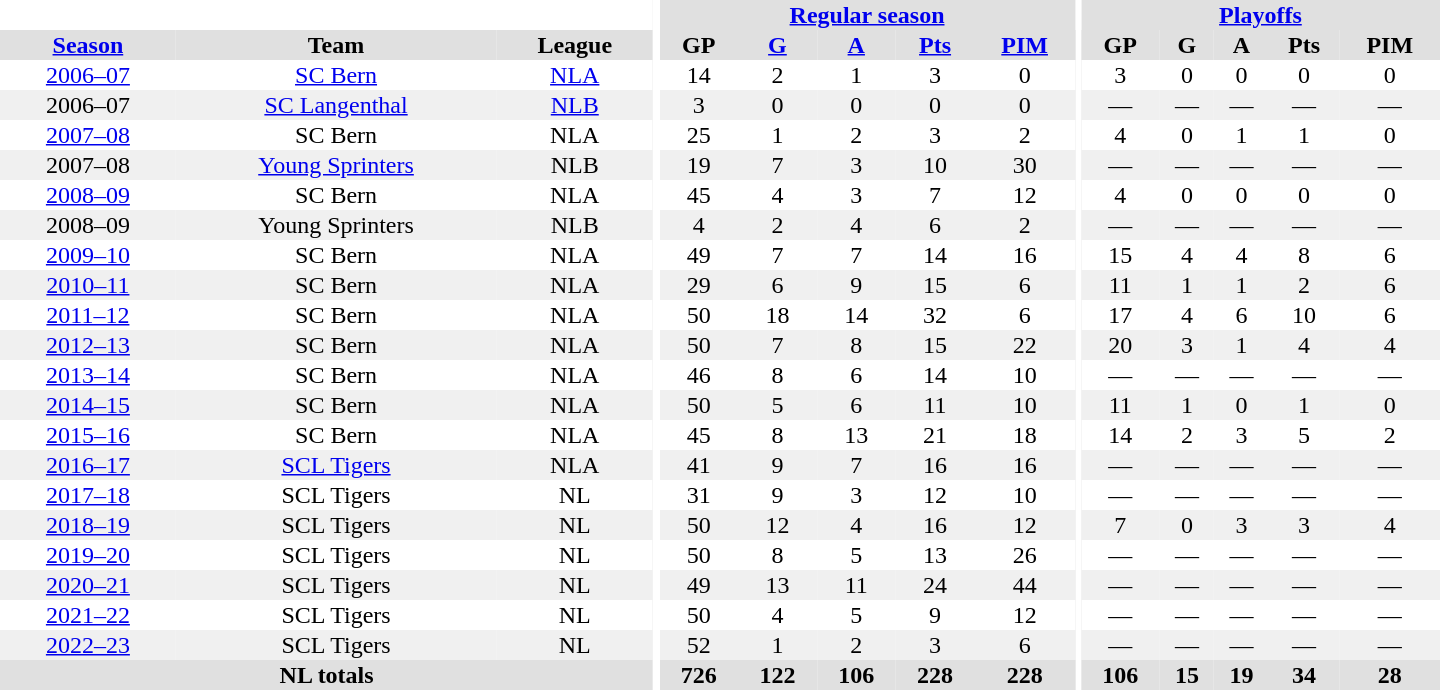<table border="0" cellpadding="1" cellspacing="0" style="text-align:center; width:60em">
<tr bgcolor="#e0e0e0">
<th colspan="3" bgcolor="#ffffff"></th>
<th rowspan="99" bgcolor="#ffffff"></th>
<th colspan="5"><a href='#'>Regular season</a></th>
<th rowspan="99" bgcolor="#ffffff"></th>
<th colspan="5"><a href='#'>Playoffs</a></th>
</tr>
<tr bgcolor="#e0e0e0">
<th><a href='#'>Season</a></th>
<th>Team</th>
<th>League</th>
<th>GP</th>
<th><a href='#'>G</a></th>
<th><a href='#'>A</a></th>
<th><a href='#'>Pts</a></th>
<th><a href='#'>PIM</a></th>
<th>GP</th>
<th>G</th>
<th>A</th>
<th>Pts</th>
<th>PIM</th>
</tr>
<tr>
<td><a href='#'>2006–07</a></td>
<td><a href='#'>SC Bern</a></td>
<td><a href='#'>NLA</a></td>
<td>14</td>
<td>2</td>
<td>1</td>
<td>3</td>
<td>0</td>
<td>3</td>
<td>0</td>
<td>0</td>
<td>0</td>
<td>0</td>
</tr>
<tr bgcolor="#f0f0f0">
<td>2006–07</td>
<td><a href='#'>SC Langenthal</a></td>
<td><a href='#'>NLB</a></td>
<td>3</td>
<td>0</td>
<td>0</td>
<td>0</td>
<td>0</td>
<td>—</td>
<td>—</td>
<td>—</td>
<td>—</td>
<td>—</td>
</tr>
<tr>
<td><a href='#'>2007–08</a></td>
<td>SC Bern</td>
<td>NLA</td>
<td>25</td>
<td>1</td>
<td>2</td>
<td>3</td>
<td>2</td>
<td>4</td>
<td>0</td>
<td>1</td>
<td>1</td>
<td>0</td>
</tr>
<tr bgcolor="#f0f0f0">
<td>2007–08</td>
<td><a href='#'>Young Sprinters</a></td>
<td>NLB</td>
<td>19</td>
<td>7</td>
<td>3</td>
<td>10</td>
<td>30</td>
<td>—</td>
<td>—</td>
<td>—</td>
<td>—</td>
<td>—</td>
</tr>
<tr>
<td><a href='#'>2008–09</a></td>
<td>SC Bern</td>
<td>NLA</td>
<td>45</td>
<td>4</td>
<td>3</td>
<td>7</td>
<td>12</td>
<td>4</td>
<td>0</td>
<td>0</td>
<td>0</td>
<td>0</td>
</tr>
<tr bgcolor="#f0f0f0">
<td>2008–09</td>
<td>Young Sprinters</td>
<td>NLB</td>
<td>4</td>
<td>2</td>
<td>4</td>
<td>6</td>
<td>2</td>
<td>—</td>
<td>—</td>
<td>—</td>
<td>—</td>
<td>—</td>
</tr>
<tr>
<td><a href='#'>2009–10</a></td>
<td>SC Bern</td>
<td>NLA</td>
<td>49</td>
<td>7</td>
<td>7</td>
<td>14</td>
<td>16</td>
<td>15</td>
<td>4</td>
<td>4</td>
<td>8</td>
<td>6</td>
</tr>
<tr bgcolor="#f0f0f0">
<td><a href='#'>2010–11</a></td>
<td>SC Bern</td>
<td>NLA</td>
<td>29</td>
<td>6</td>
<td>9</td>
<td>15</td>
<td>6</td>
<td>11</td>
<td>1</td>
<td>1</td>
<td>2</td>
<td>6</td>
</tr>
<tr>
<td><a href='#'>2011–12</a></td>
<td>SC Bern</td>
<td>NLA</td>
<td>50</td>
<td>18</td>
<td>14</td>
<td>32</td>
<td>6</td>
<td>17</td>
<td>4</td>
<td>6</td>
<td>10</td>
<td>6</td>
</tr>
<tr bgcolor="#f0f0f0">
<td><a href='#'>2012–13</a></td>
<td>SC Bern</td>
<td>NLA</td>
<td>50</td>
<td>7</td>
<td>8</td>
<td>15</td>
<td>22</td>
<td>20</td>
<td>3</td>
<td>1</td>
<td>4</td>
<td>4</td>
</tr>
<tr>
<td><a href='#'>2013–14</a></td>
<td>SC Bern</td>
<td>NLA</td>
<td>46</td>
<td>8</td>
<td>6</td>
<td>14</td>
<td>10</td>
<td>—</td>
<td>—</td>
<td>—</td>
<td>—</td>
<td>—</td>
</tr>
<tr bgcolor="#f0f0f0">
<td><a href='#'>2014–15</a></td>
<td>SC Bern</td>
<td>NLA</td>
<td>50</td>
<td>5</td>
<td>6</td>
<td>11</td>
<td>10</td>
<td>11</td>
<td>1</td>
<td>0</td>
<td>1</td>
<td>0</td>
</tr>
<tr>
<td><a href='#'>2015–16</a></td>
<td>SC Bern</td>
<td>NLA</td>
<td>45</td>
<td>8</td>
<td>13</td>
<td>21</td>
<td>18</td>
<td>14</td>
<td>2</td>
<td>3</td>
<td>5</td>
<td>2</td>
</tr>
<tr bgcolor="#f0f0f0">
<td><a href='#'>2016–17</a></td>
<td><a href='#'>SCL Tigers</a></td>
<td>NLA</td>
<td>41</td>
<td>9</td>
<td>7</td>
<td>16</td>
<td>16</td>
<td>—</td>
<td>—</td>
<td>—</td>
<td>—</td>
<td>—</td>
</tr>
<tr>
<td><a href='#'>2017–18</a></td>
<td>SCL Tigers</td>
<td>NL</td>
<td>31</td>
<td>9</td>
<td>3</td>
<td>12</td>
<td>10</td>
<td>—</td>
<td>—</td>
<td>—</td>
<td>—</td>
<td>—</td>
</tr>
<tr bgcolor="#f0f0f0">
<td><a href='#'>2018–19</a></td>
<td>SCL Tigers</td>
<td>NL</td>
<td>50</td>
<td>12</td>
<td>4</td>
<td>16</td>
<td>12</td>
<td>7</td>
<td>0</td>
<td>3</td>
<td>3</td>
<td>4</td>
</tr>
<tr>
<td><a href='#'>2019–20</a></td>
<td>SCL Tigers</td>
<td>NL</td>
<td>50</td>
<td>8</td>
<td>5</td>
<td>13</td>
<td>26</td>
<td>—</td>
<td>—</td>
<td>—</td>
<td>—</td>
<td>—</td>
</tr>
<tr bgcolor="#f0f0f0">
<td><a href='#'>2020–21</a></td>
<td>SCL Tigers</td>
<td>NL</td>
<td>49</td>
<td>13</td>
<td>11</td>
<td>24</td>
<td>44</td>
<td>—</td>
<td>—</td>
<td>—</td>
<td>—</td>
<td>—</td>
</tr>
<tr>
<td><a href='#'>2021–22</a></td>
<td>SCL Tigers</td>
<td>NL</td>
<td>50</td>
<td>4</td>
<td>5</td>
<td>9</td>
<td>12</td>
<td>—</td>
<td>—</td>
<td>—</td>
<td>—</td>
<td>—</td>
</tr>
<tr bgcolor="#f0f0f0">
<td><a href='#'>2022–23</a></td>
<td>SCL Tigers</td>
<td>NL</td>
<td>52</td>
<td>1</td>
<td>2</td>
<td>3</td>
<td>6</td>
<td>—</td>
<td>—</td>
<td>—</td>
<td>—</td>
<td>—</td>
</tr>
<tr bgcolor="#e0e0e0">
<th colspan="3">NL totals</th>
<th>726</th>
<th>122</th>
<th>106</th>
<th>228</th>
<th>228</th>
<th>106</th>
<th>15</th>
<th>19</th>
<th>34</th>
<th>28</th>
</tr>
</table>
